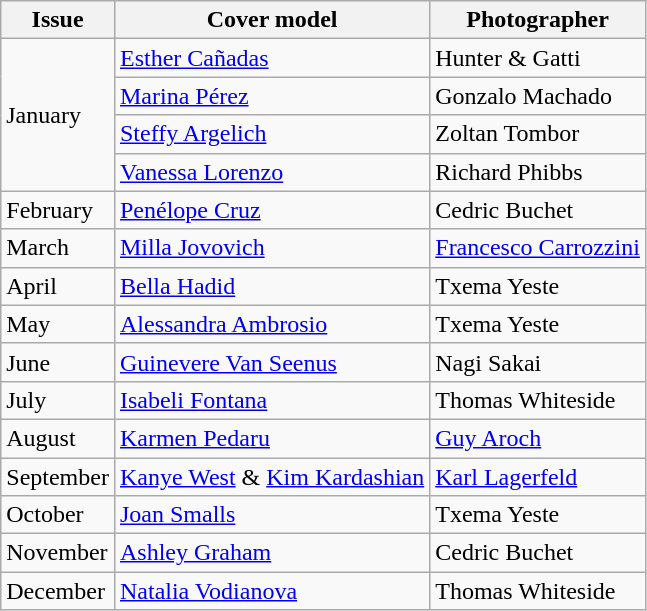<table class="sortable wikitable">
<tr>
<th>Issue</th>
<th>Cover model</th>
<th>Photographer</th>
</tr>
<tr>
<td rowspan=4>January</td>
<td><a href='#'>Esther Cañadas</a></td>
<td>Hunter & Gatti</td>
</tr>
<tr>
<td><a href='#'>Marina Pérez</a></td>
<td>Gonzalo Machado</td>
</tr>
<tr>
<td><a href='#'>Steffy Argelich</a></td>
<td>Zoltan Tombor</td>
</tr>
<tr>
<td><a href='#'>Vanessa Lorenzo</a></td>
<td>Richard Phibbs</td>
</tr>
<tr>
<td>February</td>
<td><a href='#'>Penélope Cruz</a></td>
<td>Cedric Buchet</td>
</tr>
<tr>
<td>March</td>
<td><a href='#'>Milla Jovovich</a></td>
<td><a href='#'>Francesco Carrozzini</a></td>
</tr>
<tr>
<td>April</td>
<td><a href='#'>Bella Hadid</a></td>
<td>Txema Yeste</td>
</tr>
<tr>
<td>May</td>
<td><a href='#'>Alessandra Ambrosio</a></td>
<td>Txema Yeste</td>
</tr>
<tr>
<td>June</td>
<td><a href='#'>Guinevere Van Seenus</a></td>
<td>Nagi Sakai</td>
</tr>
<tr>
<td>July</td>
<td><a href='#'>Isabeli Fontana</a></td>
<td>Thomas Whiteside</td>
</tr>
<tr>
<td>August</td>
<td><a href='#'>Karmen Pedaru</a></td>
<td><a href='#'>Guy Aroch</a></td>
</tr>
<tr>
<td>September</td>
<td><a href='#'>Kanye West</a> & <a href='#'>Kim Kardashian</a></td>
<td><a href='#'>Karl Lagerfeld</a></td>
</tr>
<tr>
<td>October</td>
<td><a href='#'>Joan Smalls</a></td>
<td>Txema Yeste</td>
</tr>
<tr>
<td>November</td>
<td><a href='#'>Ashley Graham</a></td>
<td>Cedric Buchet</td>
</tr>
<tr>
<td>December</td>
<td><a href='#'>Natalia Vodianova</a></td>
<td>Thomas Whiteside</td>
</tr>
</table>
